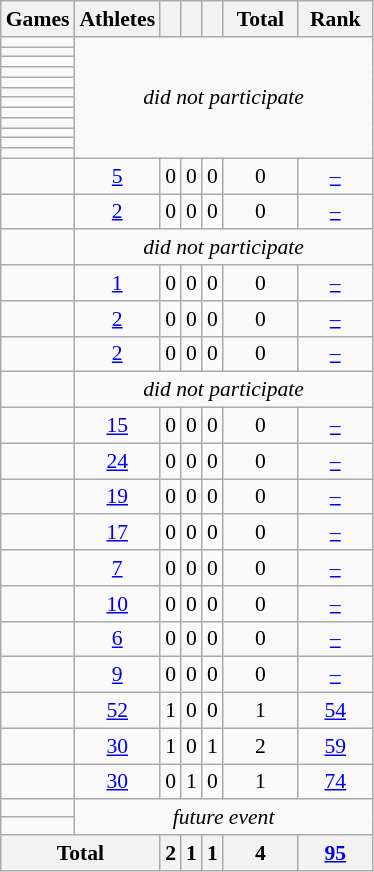<table class="wikitable" style="text-align:center; font-size:90%;">
<tr>
<th>Games</th>
<th>Athletes</th>
<th width:3em; font-weight:bold;"></th>
<th width:3em; font-weight:bold;"></th>
<th width:3em; font-weight:bold;"></th>
<th style="width:3em; font-weight:bold;">Total</th>
<th style="width:3em; font-weight:bold;">Rank</th>
</tr>
<tr>
<td align=left> </td>
<td rowspan="12"; colspan=6><em>did not participate</em></td>
</tr>
<tr>
<td align=left> </td>
</tr>
<tr>
<td align=left> </td>
</tr>
<tr>
<td align=left> </td>
</tr>
<tr>
<td align=left> </td>
</tr>
<tr>
<td align=left> </td>
</tr>
<tr>
<td align=left> </td>
</tr>
<tr>
<td align=left> </td>
</tr>
<tr>
<td align=left> </td>
</tr>
<tr>
<td align=left> </td>
</tr>
<tr>
<td align=left> </td>
</tr>
<tr>
<td align=left> </td>
</tr>
<tr>
<td align=left> </td>
<td><a href='#'>5</a></td>
<td>0</td>
<td>0</td>
<td>0</td>
<td>0</td>
<td><a href='#'>–</a></td>
</tr>
<tr>
<td align=left> </td>
<td><a href='#'>2</a></td>
<td>0</td>
<td>0</td>
<td>0</td>
<td>0</td>
<td><a href='#'>–</a></td>
</tr>
<tr>
<td align=left> </td>
<td colspan=6><em>did not participate</em></td>
</tr>
<tr>
<td align=left> </td>
<td><a href='#'>1</a></td>
<td>0</td>
<td>0</td>
<td>0</td>
<td>0</td>
<td><a href='#'>–</a></td>
</tr>
<tr>
<td align=left> </td>
<td><a href='#'>2</a></td>
<td>0</td>
<td>0</td>
<td>0</td>
<td>0</td>
<td><a href='#'>–</a></td>
</tr>
<tr>
<td align=left> </td>
<td><a href='#'>2</a></td>
<td>0</td>
<td>0</td>
<td>0</td>
<td>0</td>
<td><a href='#'>–</a></td>
</tr>
<tr>
<td align=left> </td>
<td colspan=6><em>did not participate</em></td>
</tr>
<tr>
<td align=left> </td>
<td><a href='#'>15</a></td>
<td>0</td>
<td>0</td>
<td>0</td>
<td>0</td>
<td><a href='#'>–</a></td>
</tr>
<tr>
<td align=left> </td>
<td><a href='#'>24</a></td>
<td>0</td>
<td>0</td>
<td>0</td>
<td>0</td>
<td><a href='#'>–</a></td>
</tr>
<tr>
<td align=left> </td>
<td><a href='#'>19</a></td>
<td>0</td>
<td>0</td>
<td>0</td>
<td>0</td>
<td><a href='#'>–</a></td>
</tr>
<tr>
<td align=left> </td>
<td><a href='#'>17</a></td>
<td>0</td>
<td>0</td>
<td>0</td>
<td>0</td>
<td><a href='#'>–</a></td>
</tr>
<tr>
<td align=left> </td>
<td><a href='#'>7</a></td>
<td>0</td>
<td>0</td>
<td>0</td>
<td>0</td>
<td><a href='#'>–</a></td>
</tr>
<tr>
<td align=left> </td>
<td><a href='#'>10</a></td>
<td>0</td>
<td>0</td>
<td>0</td>
<td>0</td>
<td><a href='#'>–</a></td>
</tr>
<tr>
<td align=left> </td>
<td><a href='#'>6</a></td>
<td>0</td>
<td>0</td>
<td>0</td>
<td>0</td>
<td><a href='#'>–</a></td>
</tr>
<tr>
<td align=left> </td>
<td><a href='#'>9</a></td>
<td>0</td>
<td>0</td>
<td>0</td>
<td>0</td>
<td><a href='#'>–</a></td>
</tr>
<tr>
<td align=left> </td>
<td><a href='#'>52</a></td>
<td>1</td>
<td>0</td>
<td>0</td>
<td>1</td>
<td><a href='#'>54</a></td>
</tr>
<tr>
<td align=left> </td>
<td><a href='#'>30</a></td>
<td>1</td>
<td>0</td>
<td>1</td>
<td>2</td>
<td><a href='#'>59</a></td>
</tr>
<tr>
<td align=left> </td>
<td><a href='#'>30</a></td>
<td>0</td>
<td>1</td>
<td>0</td>
<td>1</td>
<td><a href='#'>74</a></td>
</tr>
<tr>
<td align=left> </td>
<td colspan=6; rowspan=2><em>future event</em></td>
</tr>
<tr>
<td align=left> </td>
</tr>
<tr>
<th colspan=2>Total</th>
<th>2</th>
<th>1</th>
<th>1</th>
<th>4</th>
<th><a href='#'>95</a></th>
</tr>
</table>
